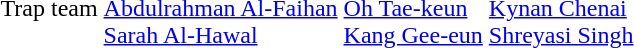<table>
<tr>
<td>Trap team</td>
<td><br><a href='#'>Abdulrahman Al-Faihan</a><br><a href='#'>Sarah Al-Hawal</a></td>
<td><br><a href='#'>Oh Tae-keun</a><br><a href='#'>Kang Gee-eun</a></td>
<td><br><a href='#'>Kynan Chenai</a><br><a href='#'>Shreyasi Singh</a></td>
</tr>
</table>
